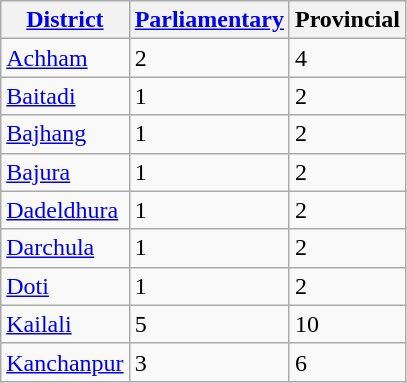<table class="wikitable">
<tr>
<th><a href='#'>District</a></th>
<th><a href='#'>Parliamentary</a></th>
<th>Provincial</th>
</tr>
<tr>
<td><a href='#'>Achham</a></td>
<td>2</td>
<td>4</td>
</tr>
<tr>
<td><a href='#'>Baitadi</a></td>
<td>1</td>
<td>2</td>
</tr>
<tr>
<td><a href='#'>Bajhang</a></td>
<td>1</td>
<td>2</td>
</tr>
<tr>
<td><a href='#'>Bajura</a></td>
<td>1</td>
<td>2</td>
</tr>
<tr>
<td><a href='#'>Dadeldhura</a></td>
<td>1</td>
<td>2</td>
</tr>
<tr>
<td><a href='#'>Darchula</a></td>
<td>1</td>
<td>2</td>
</tr>
<tr>
<td><a href='#'>Doti</a></td>
<td>1</td>
<td>2</td>
</tr>
<tr>
<td><a href='#'>Kailali</a></td>
<td>5</td>
<td>10</td>
</tr>
<tr>
<td><a href='#'>Kanchanpur</a></td>
<td>3</td>
<td>6</td>
</tr>
</table>
